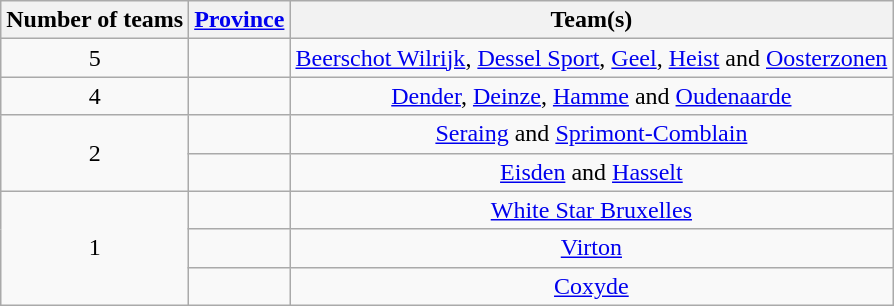<table class="wikitable" style="text-align:center">
<tr>
<th>Number of teams</th>
<th><a href='#'>Province</a></th>
<th>Team(s)</th>
</tr>
<tr>
<td>5</td>
<td align="left"></td>
<td><a href='#'>Beerschot Wilrijk</a>, <a href='#'>Dessel Sport</a>, <a href='#'>Geel</a>, <a href='#'>Heist</a> and <a href='#'>Oosterzonen</a></td>
</tr>
<tr>
<td>4</td>
<td align="left"></td>
<td><a href='#'>Dender</a>, <a href='#'>Deinze</a>, <a href='#'>Hamme</a> and <a href='#'>Oudenaarde</a></td>
</tr>
<tr>
<td rowspan="2">2</td>
<td align="left"></td>
<td><a href='#'>Seraing</a> and <a href='#'>Sprimont-Comblain</a></td>
</tr>
<tr>
<td align="left"></td>
<td><a href='#'>Eisden</a> and <a href='#'>Hasselt</a></td>
</tr>
<tr>
<td rowspan="3">1</td>
<td align="left"></td>
<td><a href='#'>White Star Bruxelles</a></td>
</tr>
<tr>
<td align="left"></td>
<td><a href='#'>Virton</a></td>
</tr>
<tr>
<td align="left"></td>
<td><a href='#'>Coxyde</a></td>
</tr>
</table>
